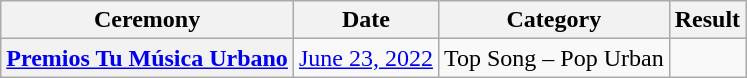<table class="wikitable plainrowheaders">
<tr>
<th>Ceremony</th>
<th>Date</th>
<th>Category</th>
<th>Result</th>
</tr>
<tr>
<th scope="row"><a href='#'>Premios Tu Música Urbano</a></th>
<td><a href='#'>June 23, 2022</a></td>
<td>Top Song – Pop Urban</td>
<td></td>
</tr>
</table>
